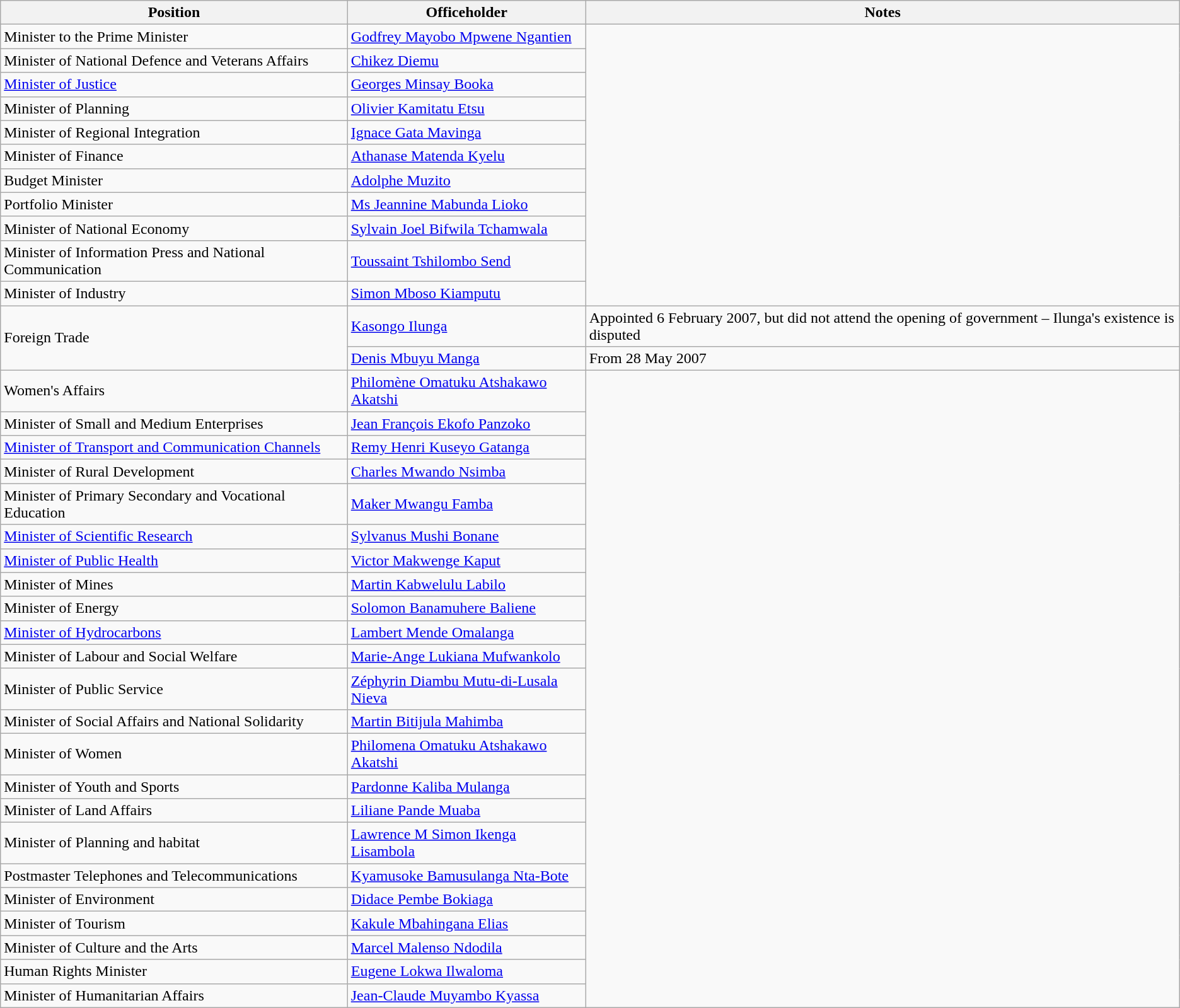<table class=wikitable>
<tr>
<th>Position</th>
<th>Officeholder</th>
<th>Notes</th>
</tr>
<tr>
<td>Minister to the Prime Minister</td>
<td><a href='#'>Godfrey Mayobo Mpwene Ngantien</a></td>
</tr>
<tr>
<td>Minister of National Defence and Veterans Affairs</td>
<td><a href='#'>Chikez Diemu</a></td>
</tr>
<tr>
<td><a href='#'>Minister of Justice</a></td>
<td><a href='#'>Georges Minsay Booka</a></td>
</tr>
<tr>
<td>Minister of Planning</td>
<td><a href='#'>Olivier Kamitatu Etsu</a></td>
</tr>
<tr>
<td>Minister of Regional Integration</td>
<td><a href='#'>Ignace Gata Mavinga</a></td>
</tr>
<tr>
<td>Minister of Finance</td>
<td><a href='#'>Athanase Matenda Kyelu</a></td>
</tr>
<tr>
<td>Budget Minister</td>
<td><a href='#'>Adolphe Muzito</a></td>
</tr>
<tr>
<td>Portfolio Minister</td>
<td><a href='#'>Ms Jeannine Mabunda Lioko</a></td>
</tr>
<tr>
<td>Minister of National Economy</td>
<td><a href='#'>Sylvain Joel Bifwila Tchamwala</a></td>
</tr>
<tr>
<td>Minister of Information Press and National Communication</td>
<td><a href='#'>Toussaint Tshilombo Send</a></td>
</tr>
<tr>
<td>Minister of Industry</td>
<td><a href='#'>Simon Mboso Kiamputu</a></td>
</tr>
<tr>
<td rowspan=2>Foreign Trade</td>
<td><a href='#'>Kasongo Ilunga</a></td>
<td>Appointed 6 February 2007, but did not attend the opening of government – Ilunga's existence is disputed</td>
</tr>
<tr>
<td><a href='#'>Denis Mbuyu Manga</a></td>
<td>From 28 May 2007</td>
</tr>
<tr>
<td>Women's Affairs</td>
<td><a href='#'>Philomène Omatuku Atshakawo Akatshi</a></td>
</tr>
<tr>
<td>Minister of Small and Medium Enterprises</td>
<td><a href='#'>Jean François Ekofo Panzoko</a></td>
</tr>
<tr>
<td><a href='#'>Minister of Transport and Communication Channels</a></td>
<td><a href='#'>Remy Henri Kuseyo Gatanga</a></td>
</tr>
<tr>
<td>Minister of Rural Development</td>
<td><a href='#'>Charles Mwando Nsimba</a></td>
</tr>
<tr>
<td>Minister of Primary Secondary and Vocational Education</td>
<td><a href='#'>Maker Mwangu Famba</a></td>
</tr>
<tr>
<td><a href='#'>Minister of Scientific Research</a></td>
<td><a href='#'>Sylvanus Mushi Bonane</a></td>
</tr>
<tr>
<td><a href='#'>Minister of Public Health</a></td>
<td><a href='#'>Victor Makwenge Kaput</a></td>
</tr>
<tr>
<td>Minister of Mines</td>
<td><a href='#'>Martin Kabwelulu Labilo</a></td>
</tr>
<tr>
<td>Minister of Energy</td>
<td><a href='#'>Solomon Banamuhere Baliene</a></td>
</tr>
<tr>
<td><a href='#'>Minister of Hydrocarbons</a></td>
<td><a href='#'>Lambert Mende Omalanga</a></td>
</tr>
<tr>
<td>Minister of Labour and Social Welfare</td>
<td><a href='#'>Marie-Ange Lukiana Mufwankolo</a></td>
</tr>
<tr>
<td>Minister of Public Service</td>
<td><a href='#'>Zéphyrin Diambu Mutu-di-Lusala Nieva</a></td>
</tr>
<tr>
<td>Minister of Social Affairs and National Solidarity</td>
<td><a href='#'>Martin Bitijula Mahimba</a></td>
</tr>
<tr>
<td>Minister of Women</td>
<td><a href='#'>Philomena Omatuku Atshakawo Akatshi</a></td>
</tr>
<tr>
<td>Minister of Youth and Sports</td>
<td><a href='#'>Pardonne Kaliba Mulanga</a></td>
</tr>
<tr>
<td>Minister of Land Affairs</td>
<td><a href='#'>Liliane Pande Muaba</a></td>
</tr>
<tr>
<td>Minister of Planning and habitat</td>
<td><a href='#'>Lawrence M Simon Ikenga Lisambola</a></td>
</tr>
<tr>
<td>Postmaster Telephones and Telecommunications</td>
<td><a href='#'>Kyamusoke Bamusulanga Nta-Bote</a></td>
</tr>
<tr>
<td>Minister of Environment</td>
<td><a href='#'>Didace Pembe Bokiaga</a></td>
</tr>
<tr>
<td>Minister of Tourism</td>
<td><a href='#'>Kakule Mbahingana Elias</a></td>
</tr>
<tr>
<td>Minister of Culture and the Arts</td>
<td><a href='#'>Marcel Malenso Ndodila</a></td>
</tr>
<tr>
<td>Human Rights Minister</td>
<td><a href='#'>Eugene Lokwa Ilwaloma</a></td>
</tr>
<tr>
<td>Minister of Humanitarian Affairs</td>
<td><a href='#'>Jean-Claude Muyambo Kyassa</a></td>
</tr>
</table>
